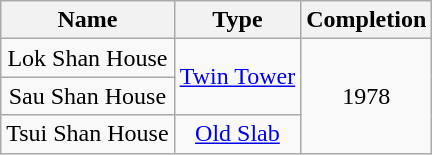<table class="wikitable" style="text-align: center">
<tr>
<th>Name</th>
<th>Type</th>
<th>Completion</th>
</tr>
<tr>
<td>Lok Shan House</td>
<td rowspan="2"><a href='#'>Twin Tower</a></td>
<td rowspan="3">1978</td>
</tr>
<tr>
<td>Sau Shan House</td>
</tr>
<tr>
<td>Tsui Shan House</td>
<td><a href='#'>Old Slab</a></td>
</tr>
</table>
